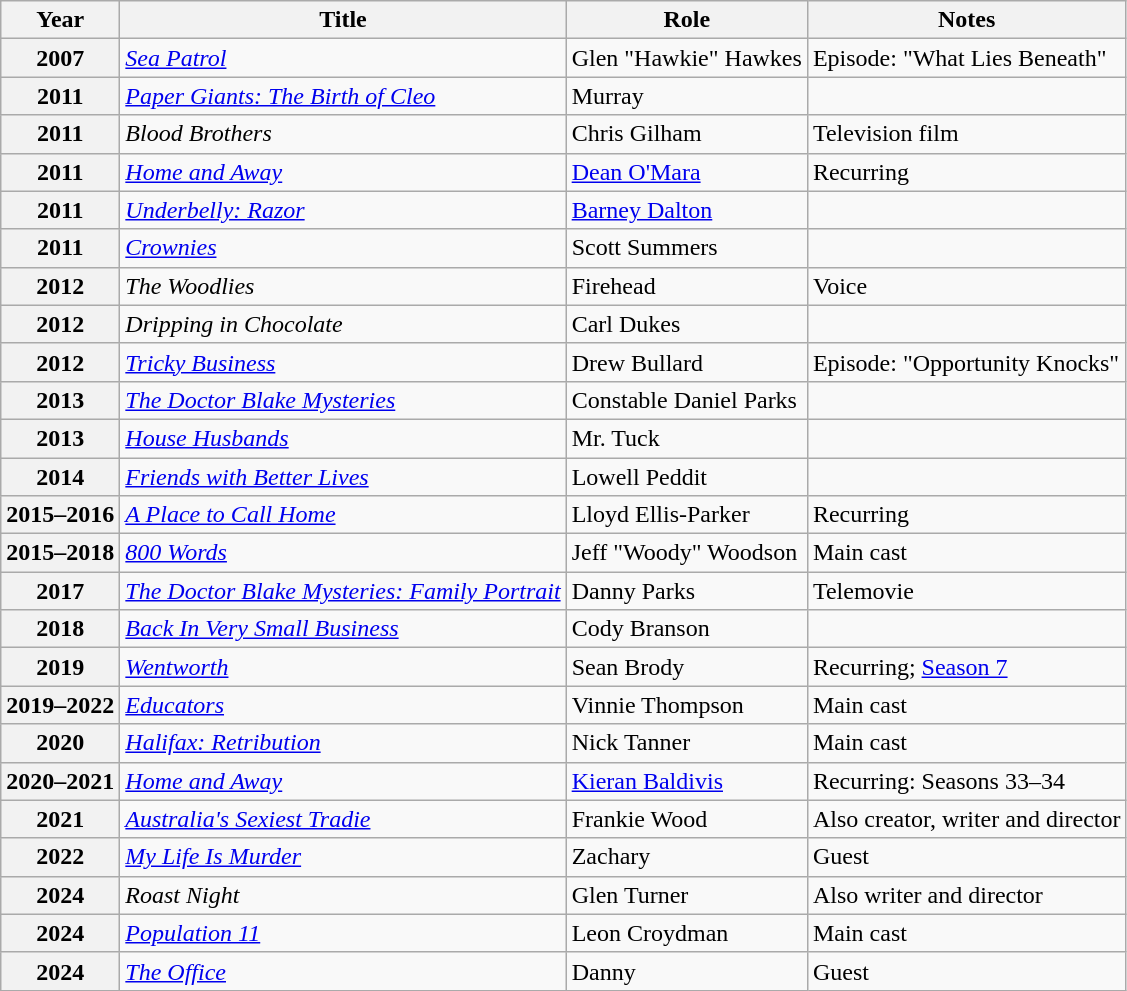<table class="wikitable plainrowheaders sortable">
<tr>
<th scope="col">Year</th>
<th scope="col">Title</th>
<th scope="col">Role</th>
<th class="unsortable">Notes</th>
</tr>
<tr>
<th scope="row">2007</th>
<td><em><a href='#'>Sea Patrol</a></em></td>
<td>Glen "Hawkie" Hawkes</td>
<td>Episode: "What Lies Beneath"</td>
</tr>
<tr>
<th scope="row">2011</th>
<td><em><a href='#'>Paper Giants: The Birth of Cleo</a></em></td>
<td>Murray</td>
<td></td>
</tr>
<tr>
<th scope="row">2011</th>
<td><em>Blood Brothers</em></td>
<td>Chris Gilham</td>
<td>Television film</td>
</tr>
<tr>
<th scope="row">2011</th>
<td><em><a href='#'>Home and Away</a></em></td>
<td><a href='#'>Dean O'Mara</a></td>
<td>Recurring</td>
</tr>
<tr>
<th scope="row">2011</th>
<td><em><a href='#'>Underbelly: Razor</a></em></td>
<td><a href='#'>Barney Dalton</a></td>
<td></td>
</tr>
<tr>
<th scope="row">2011</th>
<td><em><a href='#'>Crownies</a></em></td>
<td>Scott Summers</td>
<td></td>
</tr>
<tr>
<th scope="row">2012</th>
<td><em>The Woodlies</em></td>
<td>Firehead</td>
<td>Voice</td>
</tr>
<tr>
<th scope="row">2012</th>
<td><em>Dripping in Chocolate</em></td>
<td>Carl Dukes</td>
<td></td>
</tr>
<tr>
<th scope="row">2012</th>
<td><em><a href='#'>Tricky Business</a></em></td>
<td>Drew Bullard</td>
<td>Episode: "Opportunity Knocks"</td>
</tr>
<tr>
<th scope="row">2013</th>
<td><em><a href='#'>The Doctor Blake Mysteries</a></em></td>
<td>Constable Daniel Parks</td>
<td></td>
</tr>
<tr>
<th scope="row">2013</th>
<td><em><a href='#'>House Husbands</a></em></td>
<td>Mr. Tuck</td>
<td></td>
</tr>
<tr>
<th scope="row">2014</th>
<td><em><a href='#'>Friends with Better Lives</a></em></td>
<td>Lowell Peddit</td>
<td></td>
</tr>
<tr>
<th scope="row">2015–2016</th>
<td><em><a href='#'>A Place to Call Home</a></em></td>
<td>Lloyd Ellis-Parker</td>
<td>Recurring</td>
</tr>
<tr>
<th scope="row">2015–2018</th>
<td><em><a href='#'>800 Words</a></em></td>
<td>Jeff "Woody" Woodson</td>
<td>Main cast</td>
</tr>
<tr>
<th scope="row">2017</th>
<td><em><a href='#'>The Doctor Blake Mysteries: Family Portrait</a></em></td>
<td>Danny Parks</td>
<td>Telemovie</td>
</tr>
<tr>
<th scope="row">2018</th>
<td><em><a href='#'>Back In Very Small Business</a></em></td>
<td>Cody Branson</td>
<td></td>
</tr>
<tr>
<th scope="row">2019</th>
<td><em><a href='#'>Wentworth</a></em></td>
<td>Sean Brody</td>
<td>Recurring; <a href='#'>Season 7</a></td>
</tr>
<tr>
<th scope="row">2019–2022</th>
<td><em><a href='#'>Educators</a></em></td>
<td>Vinnie Thompson</td>
<td>Main cast</td>
</tr>
<tr>
<th scope="row">2020</th>
<td><em><a href='#'>Halifax: Retribution</a></em></td>
<td>Nick Tanner</td>
<td>Main cast</td>
</tr>
<tr>
<th scope="row">2020–2021</th>
<td><em><a href='#'>Home and Away</a></em></td>
<td><a href='#'>Kieran Baldivis</a></td>
<td>Recurring: Seasons 33–34</td>
</tr>
<tr>
<th scope="row">2021</th>
<td><em><a href='#'>Australia's Sexiest Tradie</a></em></td>
<td>Frankie Wood</td>
<td>Also creator, writer and director</td>
</tr>
<tr>
<th scope="row">2022</th>
<td><em><a href='#'>My Life Is Murder</a></em></td>
<td>Zachary</td>
<td>Guest</td>
</tr>
<tr>
<th scope="row">2024</th>
<td><em>Roast Night</em></td>
<td>Glen Turner</td>
<td>Also writer and director</td>
</tr>
<tr>
<th scope="row">2024</th>
<td><em><a href='#'>Population 11</a></em></td>
<td>Leon Croydman</td>
<td>Main cast</td>
</tr>
<tr>
<th scope="row">2024</th>
<td><em><a href='#'>The Office</a></em></td>
<td>Danny</td>
<td>Guest</td>
</tr>
</table>
